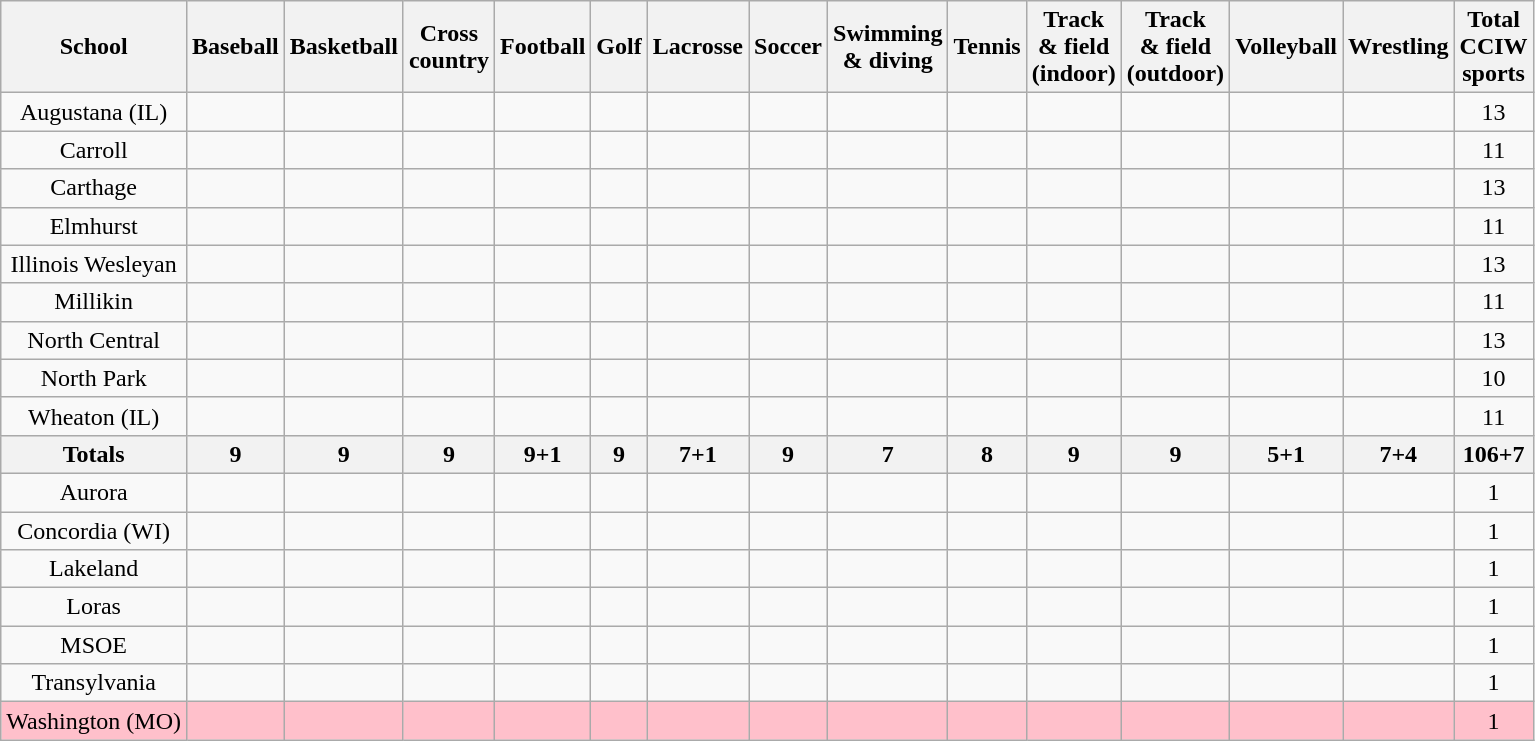<table class="wikitable" style="text-align:center">
<tr>
<th>School</th>
<th>Baseball</th>
<th>Basketball</th>
<th>Cross<br>country</th>
<th>Football</th>
<th>Golf</th>
<th>Lacrosse</th>
<th>Soccer</th>
<th>Swimming<br>& diving</th>
<th>Tennis</th>
<th>Track<br>& field<br>(indoor)</th>
<th>Track<br>& field<br>(outdoor)</th>
<th>Volleyball</th>
<th>Wrestling</th>
<th>Total<br>CCIW<br>sports</th>
</tr>
<tr>
<td>Augustana (IL)</td>
<td></td>
<td></td>
<td></td>
<td></td>
<td></td>
<td></td>
<td></td>
<td></td>
<td></td>
<td></td>
<td></td>
<td></td>
<td></td>
<td>13</td>
</tr>
<tr>
<td>Carroll</td>
<td></td>
<td></td>
<td></td>
<td></td>
<td></td>
<td></td>
<td></td>
<td></td>
<td></td>
<td></td>
<td></td>
<td></td>
<td></td>
<td>11</td>
</tr>
<tr>
<td>Carthage</td>
<td></td>
<td></td>
<td></td>
<td></td>
<td></td>
<td></td>
<td></td>
<td></td>
<td></td>
<td></td>
<td></td>
<td></td>
<td></td>
<td>13</td>
</tr>
<tr>
<td>Elmhurst</td>
<td></td>
<td></td>
<td></td>
<td></td>
<td></td>
<td></td>
<td></td>
<td></td>
<td></td>
<td></td>
<td></td>
<td></td>
<td></td>
<td>11</td>
</tr>
<tr>
<td>Illinois Wesleyan</td>
<td></td>
<td></td>
<td></td>
<td></td>
<td></td>
<td></td>
<td></td>
<td></td>
<td></td>
<td></td>
<td></td>
<td></td>
<td></td>
<td>13</td>
</tr>
<tr>
<td>Millikin</td>
<td></td>
<td></td>
<td></td>
<td></td>
<td></td>
<td></td>
<td></td>
<td></td>
<td></td>
<td></td>
<td></td>
<td></td>
<td></td>
<td>11</td>
</tr>
<tr>
<td>North Central</td>
<td></td>
<td></td>
<td></td>
<td></td>
<td></td>
<td></td>
<td></td>
<td></td>
<td></td>
<td></td>
<td></td>
<td></td>
<td></td>
<td>13</td>
</tr>
<tr>
<td>North Park</td>
<td></td>
<td></td>
<td></td>
<td></td>
<td></td>
<td></td>
<td></td>
<td></td>
<td></td>
<td></td>
<td></td>
<td></td>
<td></td>
<td>10</td>
</tr>
<tr>
<td>Wheaton (IL)</td>
<td></td>
<td></td>
<td></td>
<td></td>
<td></td>
<td></td>
<td></td>
<td></td>
<td></td>
<td></td>
<td></td>
<td></td>
<td></td>
<td>11</td>
</tr>
<tr>
<th>Totals</th>
<th>9</th>
<th>9</th>
<th>9</th>
<th>9+1</th>
<th>9</th>
<th>7+1</th>
<th>9</th>
<th>7</th>
<th>8</th>
<th>9</th>
<th>9</th>
<th>5+1</th>
<th>7+4</th>
<th>106+7</th>
</tr>
<tr>
<td>Aurora</td>
<td></td>
<td></td>
<td></td>
<td></td>
<td></td>
<td></td>
<td></td>
<td></td>
<td></td>
<td></td>
<td></td>
<td></td>
<td></td>
<td>1</td>
</tr>
<tr>
<td>Concordia (WI)</td>
<td></td>
<td></td>
<td></td>
<td></td>
<td></td>
<td></td>
<td></td>
<td></td>
<td></td>
<td></td>
<td></td>
<td></td>
<td></td>
<td>1</td>
</tr>
<tr>
<td>Lakeland</td>
<td></td>
<td></td>
<td></td>
<td></td>
<td></td>
<td></td>
<td></td>
<td></td>
<td></td>
<td></td>
<td></td>
<td></td>
<td></td>
<td>1</td>
</tr>
<tr>
<td>Loras</td>
<td></td>
<td></td>
<td></td>
<td></td>
<td></td>
<td></td>
<td></td>
<td></td>
<td></td>
<td></td>
<td></td>
<td></td>
<td></td>
<td>1</td>
</tr>
<tr>
<td>MSOE</td>
<td></td>
<td></td>
<td></td>
<td></td>
<td></td>
<td></td>
<td></td>
<td></td>
<td></td>
<td></td>
<td></td>
<td></td>
<td></td>
<td>1</td>
</tr>
<tr>
<td>Transylvania</td>
<td></td>
<td></td>
<td></td>
<td></td>
<td></td>
<td></td>
<td></td>
<td></td>
<td></td>
<td></td>
<td></td>
<td></td>
<td></td>
<td>1</td>
</tr>
<tr bgcolor=pink>
<td>Washington (MO)</td>
<td></td>
<td></td>
<td></td>
<td></td>
<td></td>
<td></td>
<td></td>
<td></td>
<td></td>
<td></td>
<td></td>
<td></td>
<td></td>
<td>1</td>
</tr>
</table>
